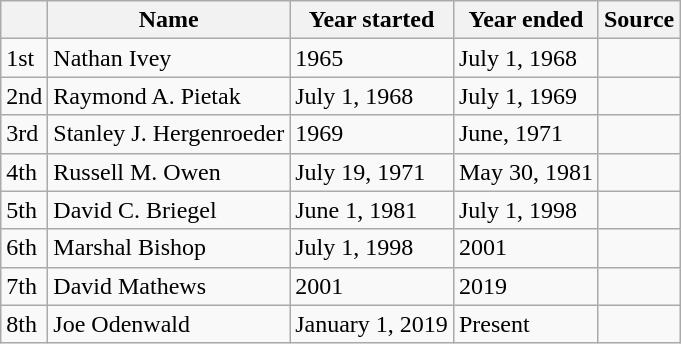<table class="wikitable">
<tr>
<th></th>
<th>Name</th>
<th>Year started</th>
<th>Year ended</th>
<th>Source</th>
</tr>
<tr>
<td>1st</td>
<td>Nathan Ivey</td>
<td>1965</td>
<td>July 1, 1968</td>
<td></td>
</tr>
<tr>
<td>2nd</td>
<td>Raymond A. Pietak</td>
<td>July 1, 1968</td>
<td>July 1, 1969</td>
<td></td>
</tr>
<tr>
<td>3rd</td>
<td>Stanley J. Hergenroeder</td>
<td>1969</td>
<td>June, 1971</td>
<td></td>
</tr>
<tr>
<td>4th</td>
<td>Russell M. Owen</td>
<td>July 19, 1971</td>
<td>May 30, 1981</td>
<td></td>
</tr>
<tr>
<td>5th</td>
<td>David C. Briegel</td>
<td>June 1, 1981</td>
<td>July 1, 1998</td>
<td></td>
</tr>
<tr>
<td>6th</td>
<td>Marshal Bishop</td>
<td>July 1, 1998</td>
<td>2001</td>
<td></td>
</tr>
<tr>
<td>7th</td>
<td>David Mathews</td>
<td>2001</td>
<td>2019</td>
<td></td>
</tr>
<tr>
<td>8th</td>
<td>Joe Odenwald</td>
<td>January 1, 2019</td>
<td>Present</td>
<td></td>
</tr>
</table>
